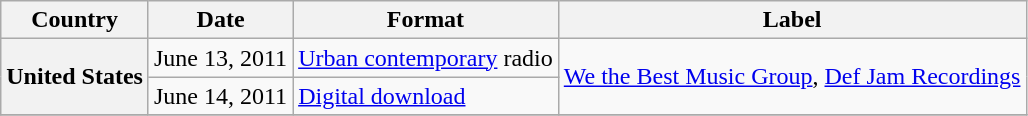<table class="wikitable plainrowheaders">
<tr>
<th scope="col">Country</th>
<th scope="col">Date</th>
<th scope="col">Format</th>
<th scope="col">Label</th>
</tr>
<tr>
<th scope="row" rowspan="2">United States</th>
<td>June 13, 2011</td>
<td><a href='#'>Urban contemporary</a> radio</td>
<td rowspan="2"><a href='#'>We the Best Music Group</a>, <a href='#'>Def Jam Recordings</a></td>
</tr>
<tr>
<td>June 14, 2011</td>
<td><a href='#'>Digital download</a></td>
</tr>
<tr>
</tr>
</table>
